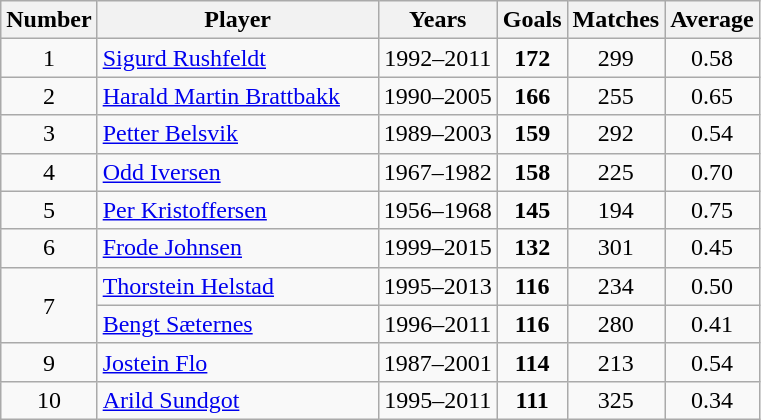<table class="wikitable sortable" style="text-align:center">
<tr>
<th>Number</th>
<th style="width:180px;">Player</th>
<th>Years</th>
<th>Goals</th>
<th>Matches</th>
<th>Average</th>
</tr>
<tr>
<td>1</td>
<td style="text-align:left;"> <a href='#'>Sigurd Rushfeldt</a></td>
<td>1992–2011</td>
<td><strong>172</strong></td>
<td>299</td>
<td>0.58</td>
</tr>
<tr>
<td>2</td>
<td style="text-align:left;"> <a href='#'>Harald Martin Brattbakk</a></td>
<td>1990–2005</td>
<td><strong>166</strong></td>
<td>255</td>
<td>0.65</td>
</tr>
<tr>
<td>3</td>
<td style="text-align:left;"> <a href='#'>Petter Belsvik</a></td>
<td>1989–2003</td>
<td><strong>159</strong></td>
<td>292</td>
<td>0.54</td>
</tr>
<tr>
<td>4</td>
<td style="text-align:left;"> <a href='#'>Odd Iversen</a></td>
<td>1967–1982</td>
<td><strong>158</strong></td>
<td>225</td>
<td>0.70</td>
</tr>
<tr>
<td>5</td>
<td style="text-align:left;"> <a href='#'>Per Kristoffersen</a></td>
<td>1956–1968</td>
<td><strong>145</strong></td>
<td>194</td>
<td>0.75</td>
</tr>
<tr>
<td>6</td>
<td style="text-align:left;"> <a href='#'>Frode Johnsen</a></td>
<td>1999–2015</td>
<td><strong>132</strong></td>
<td>301</td>
<td>0.45</td>
</tr>
<tr>
<td rowspan="2">7</td>
<td style="text-align:left;"> <a href='#'>Thorstein Helstad</a></td>
<td>1995–2013</td>
<td><strong>116</strong></td>
<td>234</td>
<td>0.50</td>
</tr>
<tr>
<td style="text-align:left;"> <a href='#'>Bengt Sæternes</a></td>
<td>1996–2011</td>
<td><strong>116</strong></td>
<td>280</td>
<td>0.41</td>
</tr>
<tr>
<td>9</td>
<td style="text-align:left;"> <a href='#'>Jostein Flo</a></td>
<td>1987–2001</td>
<td><strong>114</strong></td>
<td>213</td>
<td>0.54</td>
</tr>
<tr>
<td>10</td>
<td style="text-align:left;"> <a href='#'>Arild Sundgot</a></td>
<td>1995–2011</td>
<td><strong>111</strong></td>
<td>325</td>
<td>0.34<br></td>
</tr>
</table>
